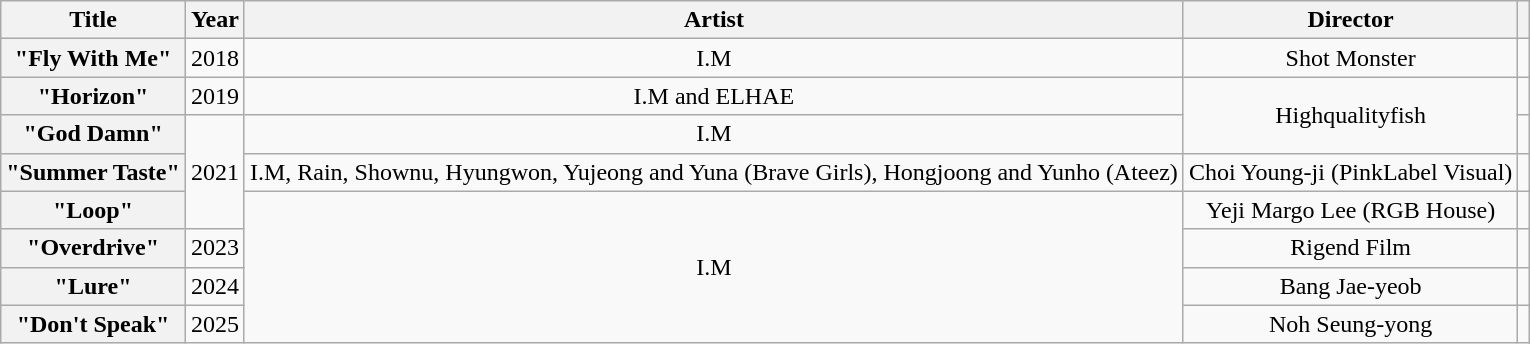<table class="wikitable plainrowheaders" style="text-align:center;">
<tr>
<th scope="col">Title</th>
<th scope="col">Year</th>
<th scope="col">Artist</th>
<th scope="col">Director</th>
<th scope="col" class="unsortable"></th>
</tr>
<tr>
<th scope="row">"Fly With Me"</th>
<td>2018</td>
<td>I.M</td>
<td>Shot Monster</td>
<td></td>
</tr>
<tr>
<th scope="row">"Horizon"</th>
<td>2019</td>
<td>I.M and ELHAE</td>
<td rowspan="2">Highqualityfish</td>
<td></td>
</tr>
<tr>
<th scope="row">"God Damn"</th>
<td rowspan="3">2021</td>
<td>I.M</td>
<td></td>
</tr>
<tr>
<th scope="row">"Summer Taste"</th>
<td>I.M, Rain, Shownu, Hyungwon, Yujeong and Yuna (Brave Girls), Hongjoong and Yunho (Ateez)</td>
<td>Choi Young-ji (PinkLabel Visual)</td>
<td></td>
</tr>
<tr>
<th scope="row">"Loop"</th>
<td rowspan="4">I.M</td>
<td>Yeji Margo Lee (RGB House)</td>
<td></td>
</tr>
<tr>
<th scope="row">"Overdrive"</th>
<td>2023</td>
<td>Rigend Film</td>
<td></td>
</tr>
<tr>
<th scope="row">"Lure"</th>
<td>2024</td>
<td>Bang Jae-yeob</td>
<td></td>
</tr>
<tr>
<th scope="row">"Don't Speak"</th>
<td>2025</td>
<td>Noh Seung-yong</td>
<td></td>
</tr>
</table>
